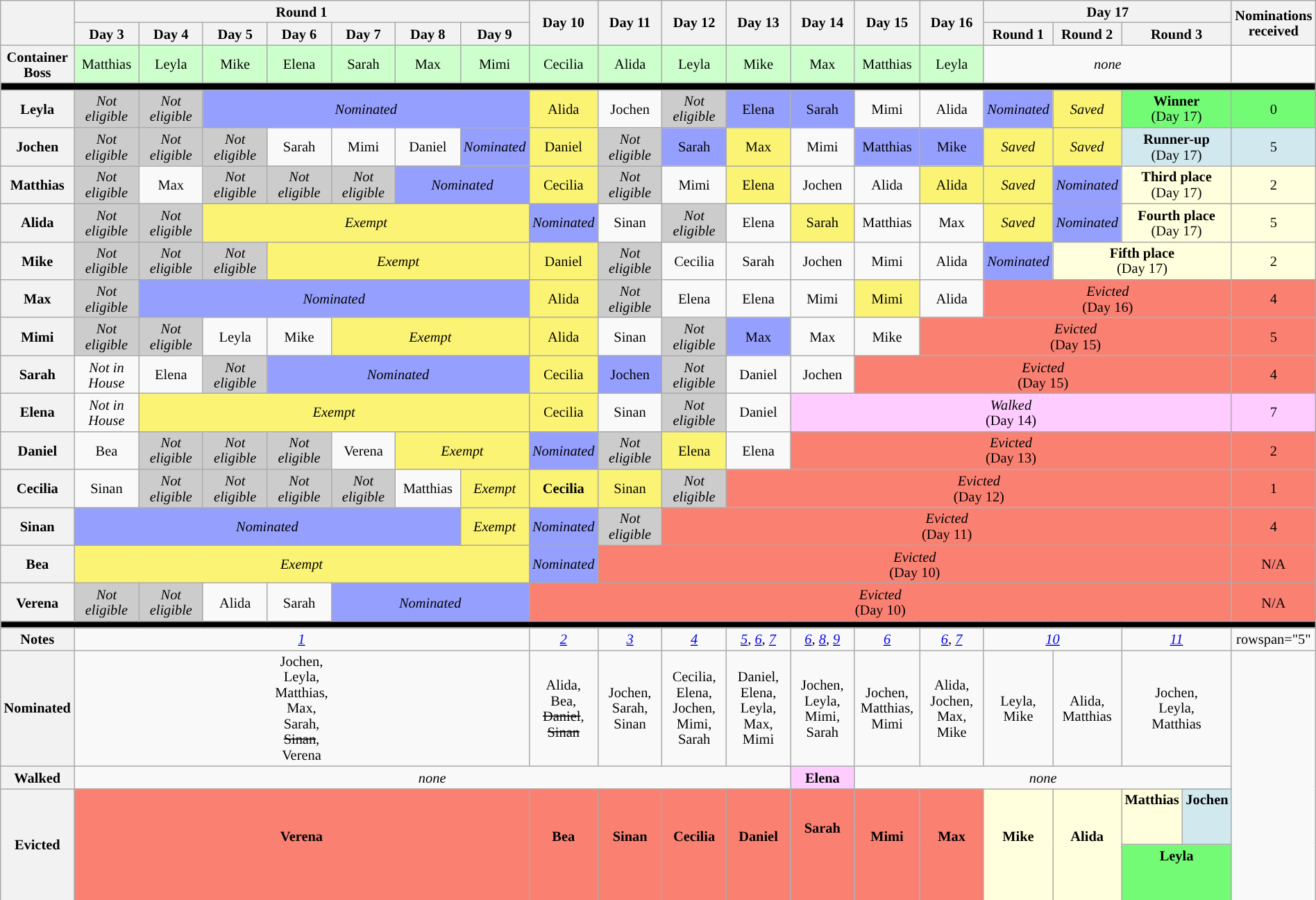<table class="wikitable" style="text-align:center; font-size:85%; line-height:15px; width:100%">
<tr>
<th rowspan="2" style="width:5%"></th>
<th colspan="7">Round 1</th>
<th rowspan="2" style="width:5%">Day 10</th>
<th rowspan="2" style="width:5%">Day 11</th>
<th rowspan="2" style="width:5%">Day 12</th>
<th rowspan="2" style="width:5%">Day 13</th>
<th rowspan="2" style="width:5%">Day 14</th>
<th rowspan="2" style="width:5%">Day 15</th>
<th rowspan="2" style="width:5%">Day 16</th>
<th colspan="4" style="width:5%">Day 17</th>
<th rowspan="2" style="width:5%">Nominations<br>received</th>
</tr>
<tr>
<th style="width:5%">Day 3</th>
<th style="width:5%">Day 4</th>
<th style="width:5%">Day 5</th>
<th style="width:5%">Day 6</th>
<th style="width:5%">Day 7</th>
<th style="width:5%">Day 8</th>
<th style="width:5%">Day 9</th>
<th>Round 1</th>
<th>Round 2</th>
<th colspan=2>Round 3</th>
</tr>
<tr>
<th>Container<br>Boss</th>
<td style="background:#cfc;">Matthias</td>
<td style="background:#cfc;">Leyla</td>
<td style="background:#cfc;">Mike</td>
<td style="background:#cfc;">Elena</td>
<td style="background:#cfc;">Sarah</td>
<td style="background:#cfc;">Max</td>
<td style="background:#cfc;">Mimi</td>
<td style="background:#cfc;">Cecilia</td>
<td style="background:#cfc;">Alida</td>
<td style="background:#cfc;">Leyla</td>
<td style="background:#cfc;">Mike</td>
<td style="background:#cfc;">Max</td>
<td style="background:#cfc;">Matthias</td>
<td style="background:#cfc;">Leyla</td>
<td colspan="4"><em>none</em></td>
<td></td>
</tr>
<tr>
<th colspan="20" style="background:#000"></th>
</tr>
<tr>
<th>Leyla</th>
<td style="background:#CCC"><em>Not<br>eligible</em></td>
<td style="background:#CCC"><em>Not<br>eligible</em></td>
<td colspan="5" style="background:#959FFD"><em>Nominated</em></td>
<td style="background:#FBF373">Alida</td>
<td>Jochen</td>
<td style="background:#CCC"><em>Not<br>eligible</em></td>
<td style="background:#959FFD">Elena</td>
<td style="background:#959FFD">Sarah</td>
<td>Mimi</td>
<td>Alida</td>
<td style="background:#959FFD"><em>Nominated</em></td>
<td style="background:#FBF373"><em>Saved</em></td>
<td colspan="2" style="background:#73FB76"><strong>Winner</strong><br>(Day 17)</td>
<td style="background:#73FB76">0</td>
</tr>
<tr>
<th>Jochen</th>
<td style="background:#CCC"><em>Not<br>eligible</em></td>
<td style="background:#CCC"><em>Not<br>eligible</em></td>
<td style="background:#CCC"><em>Not<br>eligible</em></td>
<td>Sarah<br><small></small></td>
<td>Mimi<br><small></small></td>
<td>Daniel<br><small></small></td>
<td style="background:#959FFD"><em>Nominated</em></td>
<td style="background:#FBF373">Daniel</td>
<td style="background:#CCC"><em>Not<br>eligible</em></td>
<td style="background:#959FFD">Sarah</td>
<td style="background:#FBF373">Max</td>
<td>Mimi</td>
<td style="background:#959FFD">Matthias</td>
<td style="background:#959FFD">Mike</td>
<td style="background:#FBF373"><em>Saved</em></td>
<td style="background:#FBF373"><em>Saved</em></td>
<td colspan=2 style="background:#D1E8EF"><strong>Runner-up</strong><br>(Day 17)</td>
<td style="background:#D1E8EF">5</td>
</tr>
<tr>
<th>Matthias</th>
<td style="background:#CCC"><em>Not<br>eligible</em></td>
<td>Max<br><small></small></td>
<td style="background:#CCC"><em>Not<br>eligible</em></td>
<td style="background:#CCC"><em>Not<br>eligible</em></td>
<td style="background:#CCC"><em>Not<br>eligible</em></td>
<td colspan="2" style="background:#959FFD"><em>Nominated</em></td>
<td style="background:#FBF373">Cecilia</td>
<td style="background:#CCC"><em>Not<br>eligible</em></td>
<td>Mimi</td>
<td style="background:#FBF373">Elena</td>
<td>Jochen</td>
<td>Alida</td>
<td style="background:#FBF373">Alida</td>
<td style="background:#FBF373"><em>Saved</em></td>
<td style="background:#959FFD"><em>Nominated</em></td>
<td style="background:#ffffdd;" colspan=2><strong>Third place</strong><br>(Day 17)</td>
<td style="background:#ffffdd;">2</td>
</tr>
<tr>
<th>Alida</th>
<td style="background:#CCC"><em>Not<br>eligible</em></td>
<td style="background:#CCC"><em>Not<br>eligible</em></td>
<td colspan="5" style="background:#FBF373"><em>Exempt</em></td>
<td style="background:#959FFD"><em>Nominated</em></td>
<td>Sinan</td>
<td style="background:#CCC"><em>Not<br>eligible</em></td>
<td>Elena</td>
<td style="background:#FBF373">Sarah</td>
<td>Matthias</td>
<td>Max</td>
<td style="background:#FBF373"><em>Saved</em></td>
<td style="background:#959FFD"><em>Nominated</em></td>
<td style="background:#ffffdd;" colspan=2><strong>Fourth place</strong><br>(Day 17)</td>
<td style="background:#ffffdd;">5</td>
</tr>
<tr>
<th>Mike</th>
<td style="background:#CCC"><em>Not<br>eligible</em></td>
<td style="background:#CCC"><em>Not<br>eligible</em></td>
<td style="background:#CCC"><em>Not<br>eligible</em></td>
<td colspan="4" style="background:#FBF373"><em>Exempt</em></td>
<td style="background:#FBF373">Daniel</td>
<td style="background:#CCC"><em>Not<br>eligible</em></td>
<td>Cecilia</td>
<td>Sarah</td>
<td>Jochen</td>
<td>Mimi</td>
<td>Alida</td>
<td style="background:#959FFD"><em>Nominated</em></td>
<td style="background:#ffffdd;" colspan=3><strong>Fifth place</strong><br>(Day 17)</td>
<td style="background:#ffffdd;">2</td>
</tr>
<tr>
<th>Max</th>
<td style="background:#CCC"><em>Not<br>eligible</em></td>
<td colspan="6" style="background:#959FFD"><em>Nominated</em></td>
<td style="background:#FBF373">Alida</td>
<td style="background:#CCC"><em>Not<br>eligible</em></td>
<td>Elena</td>
<td>Elena</td>
<td>Mimi</td>
<td style="background:#FBF373">Mimi</td>
<td>Alida</td>
<td colspan="4" style="background:#FA8072"><em>Evicted</em><br>(Day 16)</td>
<td style="background:#FA8072;">4</td>
</tr>
<tr>
<th>Mimi</th>
<td style="background:#CCC"><em>Not<br>eligible</em></td>
<td style="background:#CCC"><em>Not<br>eligible</em></td>
<td>Leyla<br><small></small></td>
<td>Mike<br><small></small></td>
<td colspan="3" style="background:#FBF373"><em>Exempt</em></td>
<td style="background:#FBF373">Alida</td>
<td>Sinan</td>
<td style="background:#CCC"><em>Not<br>eligible</em></td>
<td style="background:#959FFD">Max</td>
<td>Max</td>
<td>Mike</td>
<td colspan="5" style="background:#FA8072"><em>Evicted</em><br>(Day 15)</td>
<td style="background:#FA8072;">5</td>
</tr>
<tr>
<th>Sarah</th>
<td><em>Not in<br>House</em></td>
<td>Elena<br><small></small></td>
<td style="background:#CCC"><em>Not<br>eligible</em></td>
<td colspan="4" style="background:#959FFD"><em>Nominated</em></td>
<td style="background:#FBF373">Cecilia</td>
<td style="background:#959FFD">Jochen</td>
<td style="background:#CCC"><em>Not<br>eligible</em></td>
<td>Daniel</td>
<td>Jochen</td>
<td colspan="6" style="background:#FA8072"><em>Evicted</em><br>(Day 15)</td>
<td style="background:#FA8072;">4</td>
</tr>
<tr>
<th>Elena</th>
<td><em>Not in<br>House</em></td>
<td colspan="6" style="background:#FBF373"><em>Exempt</em></td>
<td style="background:#FBF373">Cecilia</td>
<td>Sinan</td>
<td style="background:#CCC"><em>Not<br>eligible</em></td>
<td>Daniel</td>
<td colspan="7" style="background:#fcf;"><em>Walked</em><br>(Day 14)</td>
<td style="background:#fcf;">7</td>
</tr>
<tr>
<th>Daniel</th>
<td>Bea<br><small></small></td>
<td style="background:#CCC"><em>Not<br>eligible</em></td>
<td style="background:#CCC"><em>Not<br>eligible</em></td>
<td style="background:#CCC"><em>Not<br>eligible</em></td>
<td>Verena<br><small></small></td>
<td colspan="2" style="background:#FBF373"><em>Exempt</em></td>
<td style="background:#959FFD"><em>Nominated</em></td>
<td style="background:#CCC"><em>Not<br>eligible</em></td>
<td style="background:#FBF373">Elena</td>
<td>Elena</td>
<td colspan="7" style="background:#FA8072"><em>Evicted</em><br>(Day 13)</td>
<td style="background:#FA8072">2</td>
</tr>
<tr>
<th>Cecilia</th>
<td>Sinan<br><small></small></td>
<td style="background:#CCC"><em>Not<br>eligible</em></td>
<td style="background:#CCC"><em>Not<br>eligible</em></td>
<td style="background:#CCC"><em>Not<br>eligible</em></td>
<td style="background:#CCC"><em>Not<br>eligible</em></td>
<td>Matthias<br><small></small></td>
<td style="background:#FBF373"><em>Exempt</em></td>
<td style="background:#FBF373"><strong>Cecilia</strong></td>
<td style="background:#FBF373">Sinan</td>
<td style="background:#CCC"><em>Not<br>eligible</em></td>
<td colspan="8" style="background:#FA8072"><em>Evicted</em><br>(Day 12)</td>
<td style="background:#FA8072">1</td>
</tr>
<tr>
<th>Sinan</th>
<td colspan="6" style="background:#959FFD"><em>Nominated</em></td>
<td style="background:#FBF373"><em>Exempt</em></td>
<td style="background:#959FFD"><em>Nominated</em></td>
<td style="background:#CCC"><em>Not<br>eligible</em></td>
<td colspan="9" style="background:#FA8072"><em>Evicted</em><br>(Day 11)</td>
<td style="background:#FA8072">4</td>
</tr>
<tr>
<th>Bea</th>
<td colspan="7" style="background:#FBF373"><em>Exempt</em></td>
<td style="background:#959FFD"><em>Nominated</em></td>
<td colspan="10" style="background:#FA8072"><em>Evicted</em><br>(Day 10)</td>
<td style="background:#FA8072">N/A</td>
</tr>
<tr>
<th>Verena</th>
<td style="background:#CCC"><em>Not<br>eligible</em></td>
<td style="background:#CCC"><em>Not<br>eligible</em></td>
<td>Alida<br><small></small></td>
<td>Sarah<br><small></small></td>
<td colspan="3" style="background:#959FFD"><em>Nominated</em></td>
<td colspan="11" style="background:#FA8072"><em>Evicted</em><br>(Day 10)</td>
<td style="background:#FA8072">N/A</td>
</tr>
<tr>
<th colspan="22" style="background:#000"></th>
</tr>
<tr>
<th>Notes</th>
<td colspan="7"><em><a href='#'>1</a></em></td>
<td><em><a href='#'>2</a></em></td>
<td><em><a href='#'>3</a></em></td>
<td><em><a href='#'>4</a></em></td>
<td><em><a href='#'>5</a></em>, <em><a href='#'>6</a></em>, <em><a href='#'>7</a></em></td>
<td><em><a href='#'>6</a></em>, <em><a href='#'>8</a></em>, <em><a href='#'>9</a></em></td>
<td><em><a href='#'>6</a></em></td>
<td><em><a href='#'>6</a></em>, <em><a href='#'>7</a></em></td>
<td colspan="2"><em><a href='#'>10</a></em></td>
<td colspan=2><em><a href='#'>11</a></em></td>
<td>rowspan="5" </td>
</tr>
<tr>
<th>Nominated</th>
<td colspan="7">Jochen,<br>Leyla,<br>Matthias,<br>Max,<br>Sarah,<br><s>Sinan</s>,<br>Verena</td>
<td>Alida, <br>Bea, <br><s>Daniel</s>, <br><s>Sinan</s></td>
<td>Jochen, <br>Sarah, <br>Sinan</td>
<td>Cecilia, <br>Elena, <br>Jochen, <br>Mimi, <br>Sarah</td>
<td>Daniel, <br>Elena, <br>Leyla, <br>Max, <br>Mimi</td>
<td>Jochen, <br>Leyla, <br>Mimi, <br>Sarah</td>
<td>Jochen, <br>Matthias, <br>Mimi</td>
<td>Alida, <br>Jochen, <br>Max, <br>Mike</td>
<td>Leyla, <br>Mike</td>
<td>Alida, <br>Matthias</td>
<td colspan=2>Jochen, <br>Leyla, <br>Matthias</td>
</tr>
<tr>
<th>Walked</th>
<td colspan="11"><em>none</em></td>
<td style="background:#FCF"><strong>Elena</strong></td>
<td colspan="6"><em>none</em></td>
</tr>
<tr>
<th rowspan=2>Evicted</th>
<td colspan="7" style="background:#FA8072" rowspan="2"><strong>Verena</strong> <br><small><br></small></td>
<td style="background:#FA8072" rowspan="2"><strong>Bea</strong> <br><small><br></small></td>
<td style="background:#FA8072" rowspan="2"><strong>Sinan</strong> <br><small><br></small></td>
<td style="background:#FA8072" rowspan="2"><strong>Cecilia</strong> <br><small><br></small></td>
<td style="background:#FA8072" rowspan="2"><strong>Daniel</strong> <br><small><br></small></td>
<td style="background:#FA8072" rowspan="2"><strong>Sarah</strong> <br><small><br><br></small></td>
<td style="background:#FA8072" rowspan="2"><strong>Mimi</strong><br><small><br></small></td>
<td style="background:#FA8072" rowspan="2"><strong>Max</strong><br><small><br></small></td>
<td style="background:#ffffdd;" rowspan="2"><strong>Mike</strong><br><small><br></small></td>
<td style="background:#ffffdd;" rowspan="2"><strong>Alida</strong><br><small><br></small></td>
<td style="background:#ffffdd;"><strong>Matthias</strong><br><small><br><br></small></td>
<td style="background:#D1E8EF"><strong>Jochen</strong><br><small><br><br></small></td>
</tr>
<tr>
<td style="background:#73FB76" colspan=2><strong>Leyla</strong><br><small><br><br></small></td>
</tr>
</table>
